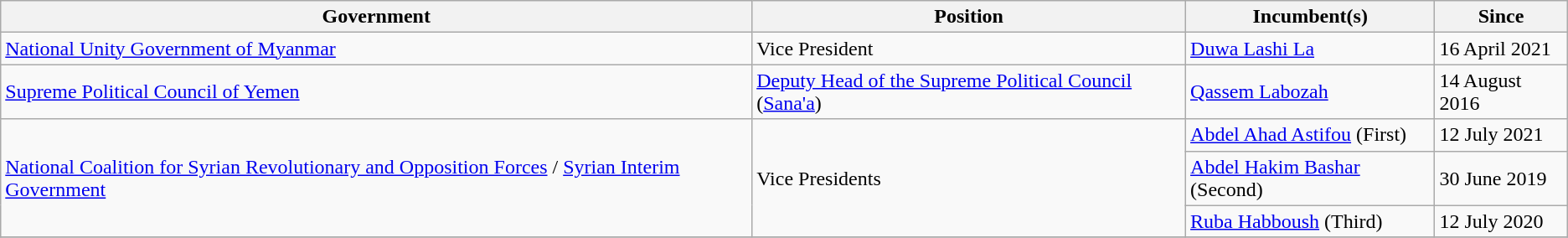<table class="wikitable sortable">
<tr>
<th>Government</th>
<th>Position</th>
<th>Incumbent(s)</th>
<th>Since</th>
</tr>
<tr>
<td> <a href='#'>National Unity Government of Myanmar</a></td>
<td>Vice President</td>
<td><a href='#'>Duwa Lashi La</a></td>
<td>16 April 2021</td>
</tr>
<tr>
<td> <a href='#'>Supreme Political Council of Yemen</a></td>
<td><a href='#'>Deputy Head of the Supreme Political Council</a> (<a href='#'>Sana'a</a>)</td>
<td><a href='#'>Qassem Labozah</a></td>
<td>14 August 2016</td>
</tr>
<tr>
<td rowspan=3> <a href='#'>National Coalition for Syrian Revolutionary and Opposition Forces</a> / <a href='#'>Syrian Interim Government</a></td>
<td rowspan=3>Vice Presidents</td>
<td><a href='#'>Abdel Ahad Astifou</a> (First)</td>
<td>12 July 2021</td>
</tr>
<tr>
<td><a href='#'>Abdel Hakim Bashar</a> (Second)</td>
<td>30 June 2019</td>
</tr>
<tr>
<td><a href='#'>Ruba Habboush</a> (Third)</td>
<td>12 July 2020</td>
</tr>
<tr>
</tr>
</table>
